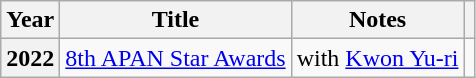<table class="wikitable plainrowheaders">
<tr>
<th scope="col">Year</th>
<th scope="col">Title</th>
<th scope="col">Notes</th>
<th scope="col" class="unsortable"></th>
</tr>
<tr>
<th scope="row">2022</th>
<td><a href='#'>8th APAN Star Awards</a></td>
<td>with <a href='#'>Kwon Yu-ri</a></td>
<td></td>
</tr>
</table>
